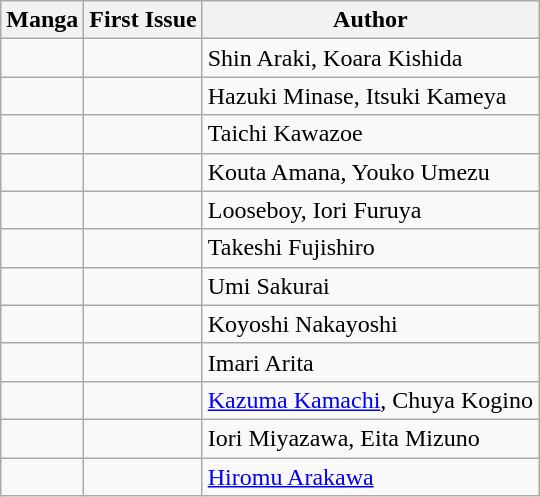<table class="wikitable sortable">
<tr>
<th scope="col">Manga</th>
<th scope="col">First Issue</th>
<th scope="col">Author</th>
</tr>
<tr>
<td></td>
<td></td>
<td>Shin Araki, Koara Kishida</td>
</tr>
<tr>
<td></td>
<td></td>
<td>Hazuki Minase, Itsuki Kameya</td>
</tr>
<tr>
<td></td>
<td></td>
<td>Taichi Kawazoe</td>
</tr>
<tr>
<td></td>
<td></td>
<td>Kouta Amana, Youko Umezu</td>
</tr>
<tr>
<td></td>
<td></td>
<td>Looseboy, Iori Furuya</td>
</tr>
<tr>
<td></td>
<td></td>
<td>Takeshi Fujishiro</td>
</tr>
<tr>
<td></td>
<td></td>
<td>Umi Sakurai</td>
</tr>
<tr>
<td></td>
<td></td>
<td>Koyoshi Nakayoshi</td>
</tr>
<tr>
<td></td>
<td></td>
<td>Imari Arita</td>
</tr>
<tr>
<td></td>
<td></td>
<td><a href='#'>Kazuma Kamachi</a>, Chuya Kogino</td>
</tr>
<tr>
<td></td>
<td></td>
<td>Iori Miyazawa, Eita Mizuno</td>
</tr>
<tr>
<td></td>
<td></td>
<td><a href='#'>Hiromu Arakawa</a></td>
</tr>
</table>
